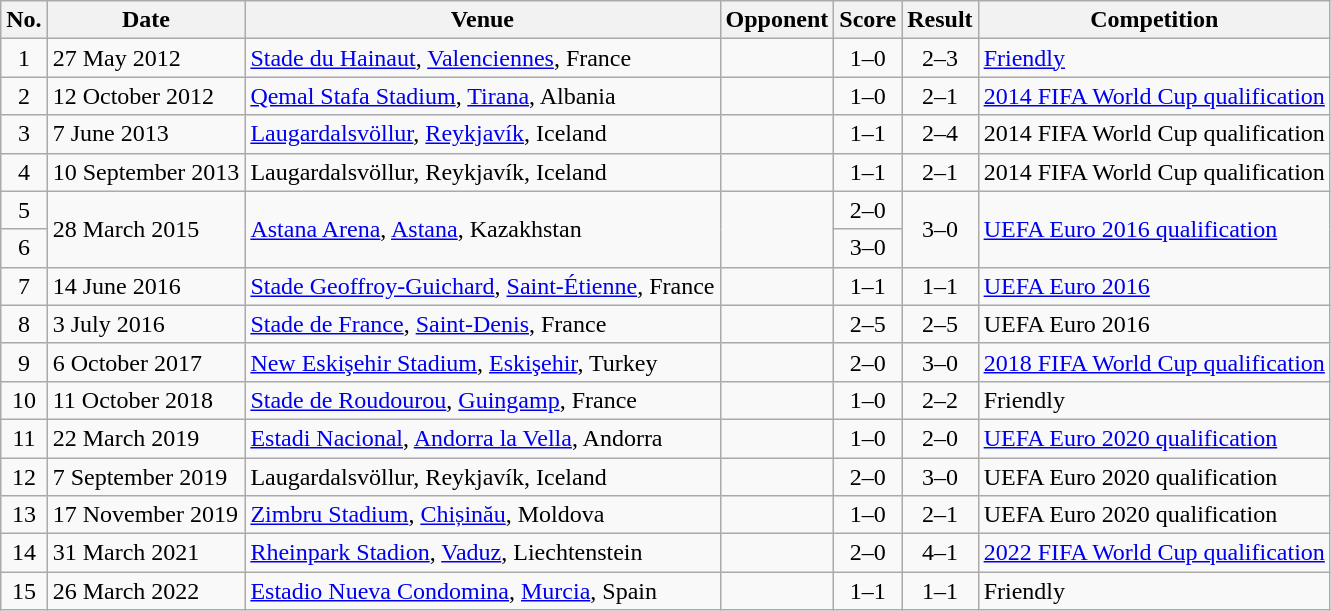<table class="wikitable sortable">
<tr>
<th scope="col">No.</th>
<th scope="col">Date</th>
<th scope="col">Venue</th>
<th scope="col">Opponent</th>
<th scope="col">Score</th>
<th scope="col">Result</th>
<th scope="col">Competition</th>
</tr>
<tr>
<td align="center">1</td>
<td>27 May 2012</td>
<td><a href='#'>Stade du Hainaut</a>, <a href='#'>Valenciennes</a>, France</td>
<td></td>
<td align="center">1–0</td>
<td align="center">2–3</td>
<td><a href='#'>Friendly</a></td>
</tr>
<tr>
<td align="center">2</td>
<td>12 October 2012</td>
<td><a href='#'>Qemal Stafa Stadium</a>, <a href='#'>Tirana</a>, Albania</td>
<td></td>
<td align="center">1–0</td>
<td align="center">2–1</td>
<td><a href='#'>2014 FIFA World Cup qualification</a></td>
</tr>
<tr>
<td align="center">3</td>
<td>7 June 2013</td>
<td><a href='#'>Laugardalsvöllur</a>, <a href='#'>Reykjavík</a>, Iceland</td>
<td></td>
<td align="center">1–1</td>
<td align="center">2–4</td>
<td>2014 FIFA World Cup qualification</td>
</tr>
<tr>
<td align="center">4</td>
<td>10 September 2013</td>
<td>Laugardalsvöllur, Reykjavík, Iceland</td>
<td></td>
<td align="center">1–1</td>
<td align="center">2–1</td>
<td>2014 FIFA World Cup qualification</td>
</tr>
<tr>
<td align="center">5</td>
<td rowspan="2">28 March 2015</td>
<td rowspan="2"><a href='#'>Astana Arena</a>, <a href='#'>Astana</a>, Kazakhstan</td>
<td rowspan="2"></td>
<td align="center">2–0</td>
<td rowspan="2" style="text-align:center">3–0</td>
<td rowspan="2"><a href='#'>UEFA Euro 2016 qualification</a></td>
</tr>
<tr>
<td align="center">6</td>
<td align="center">3–0</td>
</tr>
<tr>
<td align="center">7</td>
<td>14 June 2016</td>
<td><a href='#'>Stade Geoffroy-Guichard</a>, <a href='#'>Saint-Étienne</a>, France</td>
<td></td>
<td align="center">1–1</td>
<td align="center">1–1</td>
<td><a href='#'>UEFA Euro 2016</a></td>
</tr>
<tr>
<td align="center">8</td>
<td>3 July 2016</td>
<td><a href='#'>Stade de France</a>, <a href='#'>Saint-Denis</a>, France</td>
<td></td>
<td align="center">2–5</td>
<td align="center">2–5</td>
<td>UEFA Euro 2016</td>
</tr>
<tr>
<td align="center">9</td>
<td>6 October 2017</td>
<td><a href='#'>New Eskişehir Stadium</a>, <a href='#'>Eskişehir</a>, Turkey</td>
<td></td>
<td align="center">2–0</td>
<td align="center">3–0</td>
<td><a href='#'>2018 FIFA World Cup qualification</a></td>
</tr>
<tr>
<td align="center">10</td>
<td>11 October 2018</td>
<td><a href='#'>Stade de Roudourou</a>, <a href='#'>Guingamp</a>, France</td>
<td></td>
<td align="center">1–0</td>
<td align="center">2–2</td>
<td>Friendly</td>
</tr>
<tr>
<td align="center">11</td>
<td>22 March 2019</td>
<td><a href='#'>Estadi Nacional</a>, <a href='#'>Andorra la Vella</a>, Andorra</td>
<td></td>
<td align="center">1–0</td>
<td align="center">2–0</td>
<td><a href='#'>UEFA Euro 2020 qualification</a></td>
</tr>
<tr>
<td align="center">12</td>
<td>7 September 2019</td>
<td>Laugardalsvöllur, Reykjavík, Iceland</td>
<td></td>
<td align="center">2–0</td>
<td align="center">3–0</td>
<td>UEFA Euro 2020 qualification</td>
</tr>
<tr>
<td align="center">13</td>
<td>17 November 2019</td>
<td><a href='#'>Zimbru Stadium</a>, <a href='#'>Chișinău</a>, Moldova</td>
<td></td>
<td align="center">1–0</td>
<td align="center">2–1</td>
<td>UEFA Euro 2020 qualification</td>
</tr>
<tr>
<td align="center">14</td>
<td>31 March 2021</td>
<td><a href='#'>Rheinpark Stadion</a>, <a href='#'>Vaduz</a>, Liechtenstein</td>
<td></td>
<td align="center">2–0</td>
<td align="center">4–1</td>
<td><a href='#'>2022 FIFA World Cup qualification</a></td>
</tr>
<tr>
<td align="center">15</td>
<td>26 March 2022</td>
<td><a href='#'>Estadio Nueva Condomina</a>, <a href='#'>Murcia</a>, Spain</td>
<td></td>
<td align="center">1–1</td>
<td align="center">1–1</td>
<td>Friendly</td>
</tr>
</table>
